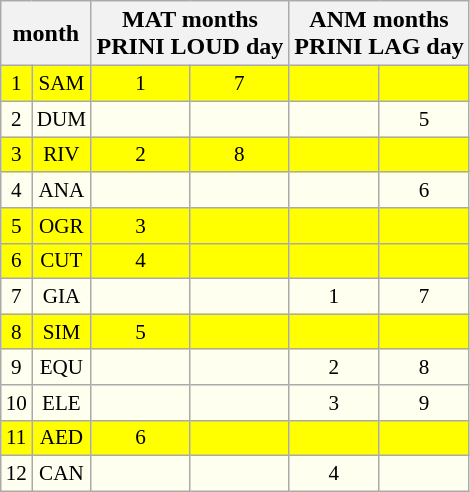<table class="wikitable floatright" style="text-align: center;background:#FFFFF0">
<tr>
<th colspan="2">month</th>
<th colspan="2">MAT months <br> PRINI LOUD day</th>
<th colspan="2">ANM months <br> PRINI LAG day</th>
</tr>
<tr style="background:yellow;font-size:88%">
<td>1</td>
<td>SAM</td>
<td>1</td>
<td>7</td>
<td></td>
<td></td>
</tr>
<tr style="font-size:88%">
<td>2</td>
<td>DUM</td>
<td></td>
<td></td>
<td></td>
<td>5</td>
</tr>
<tr style="background:yellow;font-size:88%">
<td>3</td>
<td>RIV</td>
<td>2</td>
<td>8</td>
<td></td>
<td></td>
</tr>
<tr style="font-size:88%">
<td>4</td>
<td>ANA</td>
<td></td>
<td></td>
<td></td>
<td>6</td>
</tr>
<tr style="background:yellow;font-size:88%">
<td>5</td>
<td>OGR</td>
<td>3</td>
<td></td>
<td></td>
<td></td>
</tr>
<tr style="background:yellow;font-size:88%">
<td>6</td>
<td>CUT</td>
<td>4</td>
<td></td>
<td></td>
<td></td>
</tr>
<tr style="font-size:88%">
<td>7</td>
<td>GIA</td>
<td></td>
<td></td>
<td>1</td>
<td>7</td>
</tr>
<tr style="background:yellow;font-size:88%">
<td>8</td>
<td>SIM</td>
<td>5</td>
<td></td>
<td></td>
<td></td>
</tr>
<tr style="font-size:88%">
<td>9</td>
<td>EQU</td>
<td></td>
<td></td>
<td>2</td>
<td>8</td>
</tr>
<tr style="font-size:88%">
<td>10</td>
<td>ELE</td>
<td></td>
<td></td>
<td>3</td>
<td>9</td>
</tr>
<tr style="background:yellow;font-size:88%">
<td>11</td>
<td>AED</td>
<td>6</td>
<td></td>
<td></td>
<td></td>
</tr>
<tr style="font-size:88%">
<td>12</td>
<td>CAN</td>
<td></td>
<td></td>
<td>4</td>
<td></td>
</tr>
</table>
